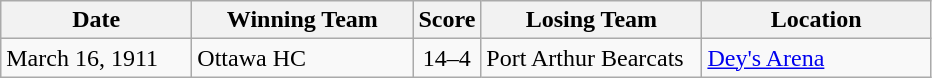<table class="wikitable">
<tr>
<th width="120">Date</th>
<th width="140">Winning Team</th>
<th width="5">Score</th>
<th width="140">Losing Team</th>
<th width="145">Location</th>
</tr>
<tr>
<td>March 16, 1911</td>
<td>Ottawa HC</td>
<td align="center">14–4</td>
<td>Port Arthur Bearcats</td>
<td><a href='#'>Dey's Arena</a></td>
</tr>
</table>
